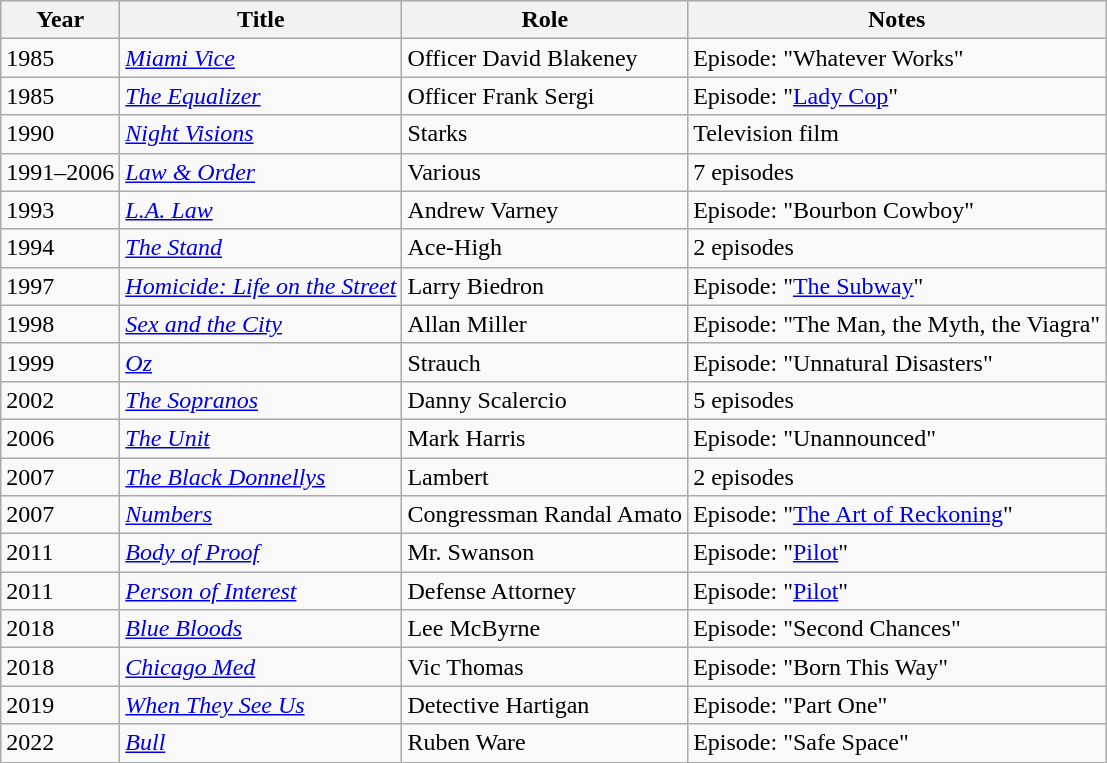<table class="wikitable sortable">
<tr>
<th>Year</th>
<th>Title</th>
<th>Role</th>
<th>Notes</th>
</tr>
<tr>
<td>1985</td>
<td><em><a href='#'>Miami Vice</a></em></td>
<td>Officer David Blakeney</td>
<td>Episode: "Whatever Works"</td>
</tr>
<tr>
<td>1985</td>
<td><em><a href='#'>The Equalizer</a></em></td>
<td>Officer Frank Sergi</td>
<td>Episode: "<a href='#'>Lady Cop</a>"</td>
</tr>
<tr>
<td>1990</td>
<td><em><a href='#'>Night Visions</a></em></td>
<td>Starks</td>
<td>Television film</td>
</tr>
<tr>
<td>1991–2006</td>
<td><em><a href='#'>Law & Order</a></em></td>
<td>Various</td>
<td>7 episodes</td>
</tr>
<tr>
<td>1993</td>
<td><em><a href='#'>L.A. Law</a></em></td>
<td>Andrew Varney</td>
<td>Episode: "Bourbon Cowboy"</td>
</tr>
<tr>
<td>1994</td>
<td><em><a href='#'>The Stand</a></em></td>
<td>Ace-High</td>
<td>2 episodes</td>
</tr>
<tr>
<td>1997</td>
<td><em><a href='#'>Homicide: Life on the Street</a></em></td>
<td>Larry Biedron</td>
<td>Episode: "<a href='#'>The Subway</a>"</td>
</tr>
<tr>
<td>1998</td>
<td><em><a href='#'>Sex and the City</a></em></td>
<td>Allan Miller</td>
<td>Episode: "The Man, the Myth, the Viagra"</td>
</tr>
<tr>
<td>1999</td>
<td><em><a href='#'>Oz</a></em></td>
<td>Strauch</td>
<td>Episode: "Unnatural Disasters"</td>
</tr>
<tr>
<td>2002</td>
<td><em><a href='#'>The Sopranos</a></em></td>
<td>Danny Scalercio</td>
<td>5 episodes</td>
</tr>
<tr>
<td>2006</td>
<td><em><a href='#'>The Unit</a></em></td>
<td>Mark Harris</td>
<td>Episode: "Unannounced"</td>
</tr>
<tr>
<td>2007</td>
<td><em><a href='#'>The Black Donnellys</a></em></td>
<td>Lambert</td>
<td>2 episodes</td>
</tr>
<tr>
<td>2007</td>
<td><em><a href='#'>Numbers</a></em></td>
<td>Congressman Randal Amato</td>
<td>Episode: "<a href='#'>The Art of Reckoning</a>"</td>
</tr>
<tr>
<td>2011</td>
<td><em><a href='#'>Body of Proof</a></em></td>
<td>Mr. Swanson</td>
<td>Episode: "<a href='#'>Pilot</a>"</td>
</tr>
<tr>
<td>2011</td>
<td><em><a href='#'>Person of Interest</a></em></td>
<td>Defense Attorney</td>
<td>Episode: "<a href='#'>Pilot</a>"</td>
</tr>
<tr>
<td>2018</td>
<td><em><a href='#'>Blue Bloods</a></em></td>
<td>Lee McByrne</td>
<td>Episode: "Second Chances"</td>
</tr>
<tr>
<td>2018</td>
<td><em><a href='#'>Chicago Med</a></em></td>
<td>Vic Thomas</td>
<td>Episode: "Born This Way"</td>
</tr>
<tr>
<td>2019</td>
<td><em><a href='#'>When They See Us</a></em></td>
<td>Detective Hartigan</td>
<td>Episode: "Part One"</td>
</tr>
<tr>
<td>2022</td>
<td><em><a href='#'>Bull</a></em></td>
<td>Ruben Ware</td>
<td>Episode: "Safe Space"</td>
</tr>
</table>
